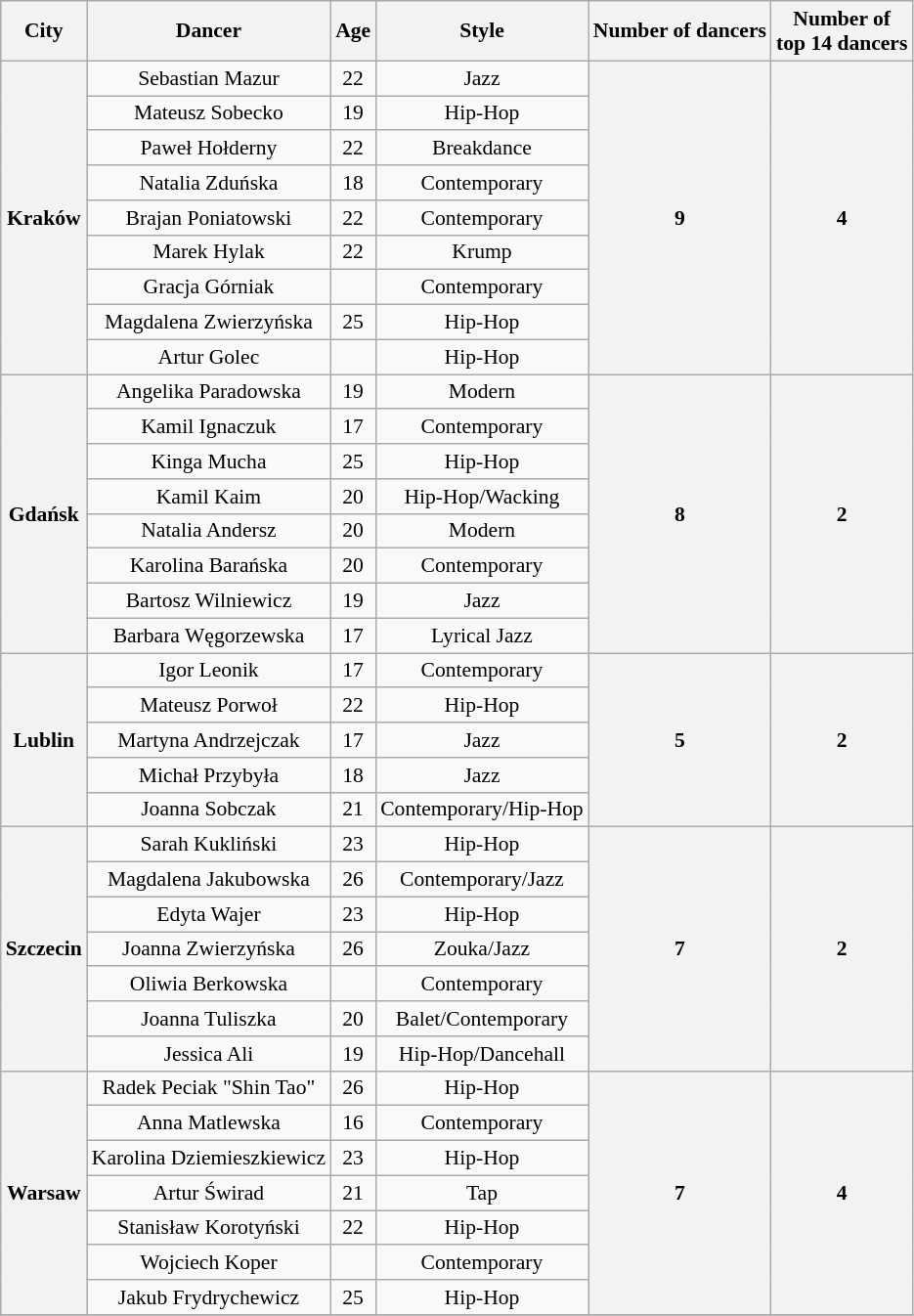<table class="wikitable" style="font-size:90%; text-align:center">
<tr>
<th>City</th>
<th>Dancer</th>
<th>Age</th>
<th>Style</th>
<th>Number of dancers</th>
<th>Number of<br>top 14 dancers</th>
</tr>
<tr>
<th rowspan="9">Kraków</th>
<td>Sebastian Mazur</td>
<td>22</td>
<td>Jazz</td>
<th rowspan="9">9</th>
<th rowspan="9">4</th>
</tr>
<tr>
<td>Mateusz Sobecko</td>
<td>19</td>
<td>Hip-Hop</td>
</tr>
<tr>
<td>Paweł Hołderny</td>
<td>22</td>
<td>Breakdance</td>
</tr>
<tr>
<td>Natalia Zduńska</td>
<td>18</td>
<td>Contemporary</td>
</tr>
<tr>
<td>Brajan Poniatowski</td>
<td>22</td>
<td>Contemporary</td>
</tr>
<tr>
<td>Marek Hylak</td>
<td>22</td>
<td>Krump</td>
</tr>
<tr>
<td>Gracja Górniak</td>
<td></td>
<td>Contemporary</td>
</tr>
<tr>
<td>Magdalena Zwierzyńska</td>
<td>25</td>
<td>Hip-Hop</td>
</tr>
<tr>
<td>Artur Golec</td>
<td></td>
<td>Hip-Hop</td>
</tr>
<tr>
<th rowspan="8">Gdańsk</th>
<td>Angelika Paradowska</td>
<td>19</td>
<td>Modern</td>
<th rowspan="8">8</th>
<th rowspan="8">2</th>
</tr>
<tr>
<td>Kamil Ignaczuk</td>
<td>17</td>
<td>Contemporary</td>
</tr>
<tr>
<td>Kinga Mucha</td>
<td>25</td>
<td>Hip-Hop</td>
</tr>
<tr>
<td>Kamil Kaim</td>
<td>20</td>
<td>Hip-Hop/Wacking</td>
</tr>
<tr>
<td>Natalia Andersz</td>
<td>20</td>
<td>Modern</td>
</tr>
<tr>
<td>Karolina Barańska</td>
<td>20</td>
<td>Contemporary</td>
</tr>
<tr>
<td>Bartosz Wilniewicz</td>
<td>19</td>
<td>Jazz</td>
</tr>
<tr>
<td>Barbara Węgorzewska</td>
<td>17</td>
<td>Lyrical Jazz</td>
</tr>
<tr>
<th rowspan="5">Lublin</th>
<td>Igor Leonik</td>
<td>17</td>
<td>Contemporary</td>
<th rowspan="5">5</th>
<th rowspan="5">2</th>
</tr>
<tr>
<td>Mateusz Porwoł</td>
<td>22</td>
<td>Hip-Hop</td>
</tr>
<tr>
<td>Martyna Andrzejczak</td>
<td>17</td>
<td>Jazz</td>
</tr>
<tr>
<td>Michał Przybyła</td>
<td>18</td>
<td>Jazz</td>
</tr>
<tr>
<td>Joanna Sobczak</td>
<td>21</td>
<td>Contemporary/Hip-Hop</td>
</tr>
<tr>
<th rowspan="7">Szczecin</th>
<td>Sarah Kukliński</td>
<td>23</td>
<td>Hip-Hop</td>
<th rowspan="7">7</th>
<th rowspan="7">2</th>
</tr>
<tr>
<td>Magdalena Jakubowska</td>
<td>26</td>
<td>Contemporary/Jazz</td>
</tr>
<tr>
<td>Edyta Wajer</td>
<td>23</td>
<td>Hip-Hop</td>
</tr>
<tr>
<td>Joanna Zwierzyńska</td>
<td>26</td>
<td>Zouka/Jazz</td>
</tr>
<tr>
<td>Oliwia Berkowska</td>
<td></td>
<td>Contemporary</td>
</tr>
<tr>
<td>Joanna Tuliszka</td>
<td>20</td>
<td>Balet/Contemporary</td>
</tr>
<tr>
<td>Jessica Ali</td>
<td>19</td>
<td>Hip-Hop/Dancehall</td>
</tr>
<tr>
<th rowspan="7">Warsaw</th>
<td>Radek Peciak "Shin Tao"</td>
<td>26</td>
<td>Hip-Hop</td>
<th rowspan="7">7</th>
<th rowspan="7">4</th>
</tr>
<tr>
<td>Anna Matlewska</td>
<td>16</td>
<td>Contemporary</td>
</tr>
<tr>
<td>Karolina Dziemieszkiewicz</td>
<td>23</td>
<td>Hip-Hop</td>
</tr>
<tr>
<td>Artur Świrad</td>
<td>21</td>
<td>Tap</td>
</tr>
<tr>
<td>Stanisław Korotyński</td>
<td>22</td>
<td>Hip-Hop</td>
</tr>
<tr>
<td>Wojciech Koper</td>
<td></td>
<td>Contemporary</td>
</tr>
<tr>
<td>Jakub Frydrychewicz</td>
<td>25</td>
<td>Hip-Hop</td>
</tr>
<tr>
</tr>
</table>
